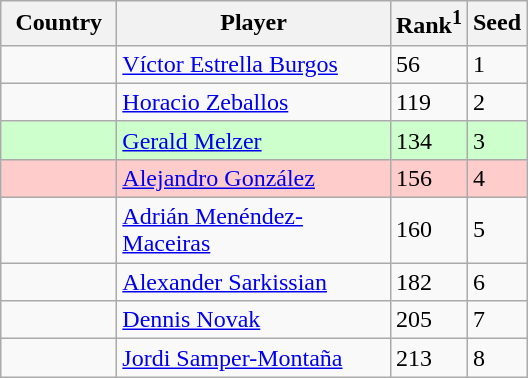<table class="sortable wikitable">
<tr>
<th width="70">Country</th>
<th width="175">Player</th>
<th>Rank<sup>1</sup></th>
<th>Seed</th>
</tr>
<tr>
<td></td>
<td><a href='#'>Víctor Estrella Burgos</a></td>
<td>56</td>
<td>1</td>
</tr>
<tr>
<td></td>
<td><a href='#'>Horacio Zeballos</a></td>
<td>119</td>
<td>2</td>
</tr>
<tr style="background:#cfc;">
<td></td>
<td><a href='#'>Gerald Melzer</a></td>
<td>134</td>
<td>3</td>
</tr>
<tr style="background:#fcc;">
<td></td>
<td><a href='#'>Alejandro González</a></td>
<td>156</td>
<td>4</td>
</tr>
<tr>
<td></td>
<td><a href='#'>Adrián Menéndez-Maceiras</a></td>
<td>160</td>
<td>5</td>
</tr>
<tr>
<td></td>
<td><a href='#'>Alexander Sarkissian</a></td>
<td>182</td>
<td>6</td>
</tr>
<tr>
<td></td>
<td><a href='#'>Dennis Novak</a></td>
<td>205</td>
<td>7</td>
</tr>
<tr>
<td></td>
<td><a href='#'>Jordi Samper-Montaña</a></td>
<td>213</td>
<td>8</td>
</tr>
</table>
